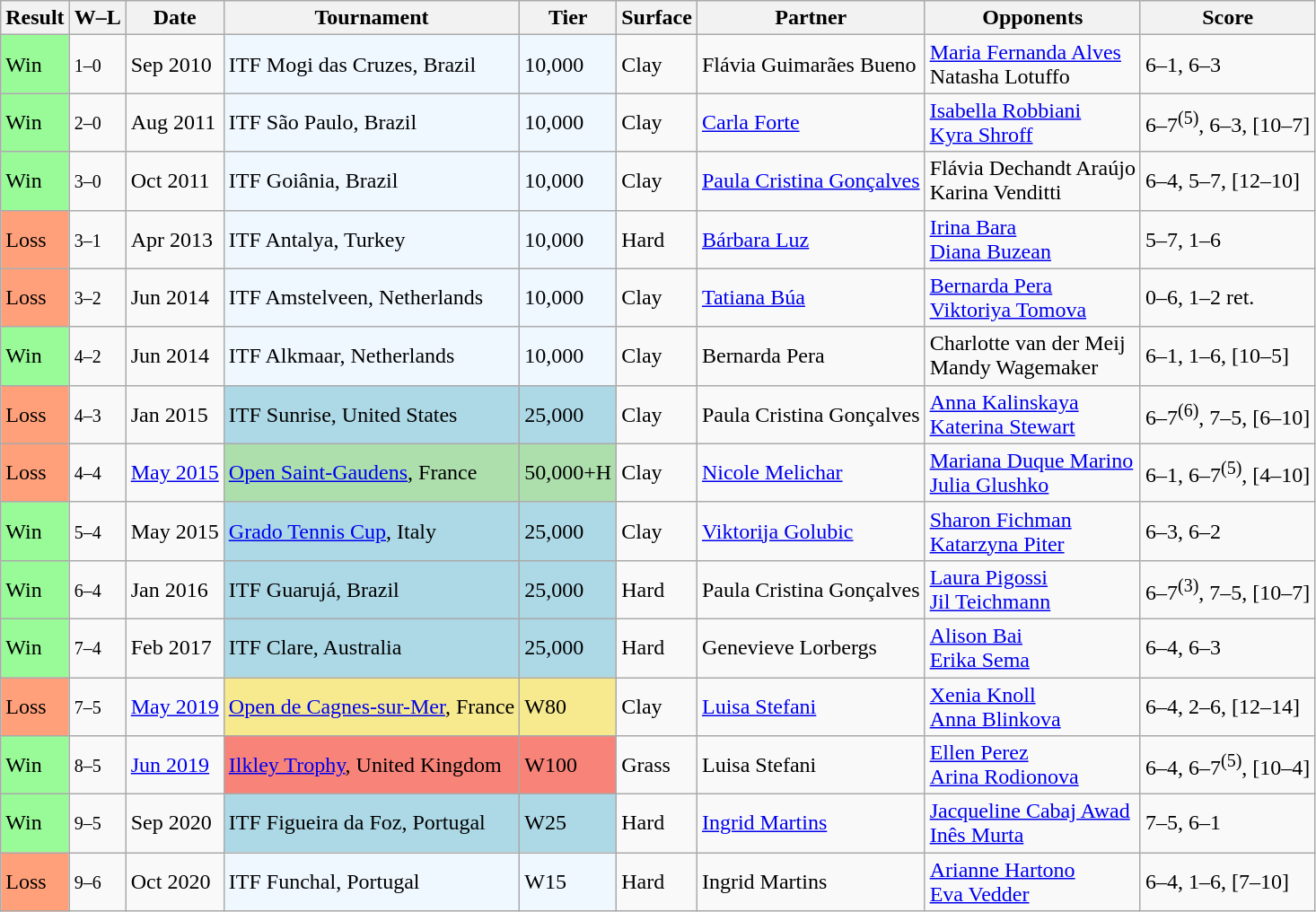<table class="sortable wikitable nowrap">
<tr>
<th>Result</th>
<th class="unsortable">W–L</th>
<th>Date</th>
<th>Tournament</th>
<th>Tier</th>
<th>Surface</th>
<th>Partner</th>
<th>Opponents</th>
<th class="unsortable">Score</th>
</tr>
<tr>
<td style="background:#98fb98;">Win</td>
<td><small>1–0</small></td>
<td>Sep 2010</td>
<td style="background:#f0f8ff;">ITF Mogi das Cruzes, Brazil</td>
<td style="background:#f0f8ff;">10,000</td>
<td>Clay</td>
<td> Flávia Guimarães Bueno</td>
<td> <a href='#'>Maria Fernanda Alves</a> <br>  Natasha Lotuffo</td>
<td>6–1, 6–3</td>
</tr>
<tr>
<td style="background:#98fb98;">Win</td>
<td><small>2–0</small></td>
<td>Aug 2011</td>
<td style="background:#f0f8ff;">ITF São Paulo, Brazil</td>
<td style="background:#f0f8ff;">10,000</td>
<td>Clay</td>
<td> <a href='#'>Carla Forte</a></td>
<td> <a href='#'>Isabella Robbiani</a> <br>  <a href='#'>Kyra Shroff</a></td>
<td>6–7<sup>(5)</sup>, 6–3, [10–7]</td>
</tr>
<tr>
<td style="background:#98fb98;">Win</td>
<td><small>3–0</small></td>
<td>Oct 2011</td>
<td style="background:#f0f8ff;">ITF Goiânia, Brazil</td>
<td style="background:#f0f8ff;">10,000</td>
<td>Clay</td>
<td> <a href='#'>Paula Cristina Gonçalves</a></td>
<td> Flávia Dechandt Araújo <br>  Karina Venditti</td>
<td>6–4, 5–7, [12–10]</td>
</tr>
<tr>
<td style="background:#ffa07a;">Loss</td>
<td><small>3–1</small></td>
<td>Apr 2013</td>
<td style="background:#f0f8ff;">ITF Antalya, Turkey</td>
<td style="background:#f0f8ff;">10,000</td>
<td>Hard</td>
<td> <a href='#'>Bárbara Luz</a></td>
<td> <a href='#'>Irina Bara</a> <br>  <a href='#'>Diana Buzean</a></td>
<td>5–7, 1–6</td>
</tr>
<tr>
<td style="background:#ffa07a;">Loss</td>
<td><small>3–2</small></td>
<td>Jun 2014</td>
<td style="background:#f0f8ff;">ITF Amstelveen, Netherlands</td>
<td style="background:#f0f8ff;">10,000</td>
<td>Clay</td>
<td> <a href='#'>Tatiana Búa</a></td>
<td> <a href='#'>Bernarda Pera</a> <br>  <a href='#'>Viktoriya Tomova</a></td>
<td>0–6, 1–2 ret.</td>
</tr>
<tr>
<td style="background:#98fb98;">Win</td>
<td><small>4–2</small></td>
<td>Jun 2014</td>
<td style="background:#f0f8ff;">ITF Alkmaar, Netherlands</td>
<td style="background:#f0f8ff;">10,000</td>
<td>Clay</td>
<td> Bernarda Pera</td>
<td> Charlotte van der Meij <br>  Mandy Wagemaker</td>
<td>6–1, 1–6, [10–5]</td>
</tr>
<tr>
<td style="background:#ffa07a;">Loss</td>
<td><small>4–3</small></td>
<td>Jan 2015</td>
<td style="background:lightblue;">ITF Sunrise, United States</td>
<td style="background:lightblue;">25,000</td>
<td>Clay</td>
<td> Paula Cristina Gonçalves</td>
<td> <a href='#'>Anna Kalinskaya</a> <br>  <a href='#'>Katerina Stewart</a></td>
<td>6–7<sup>(6)</sup>, 7–5, [6–10]</td>
</tr>
<tr>
<td style="background:#ffa07a;">Loss</td>
<td><small>4–4</small></td>
<td><a href='#'>May 2015</a></td>
<td style="background:#addfad;"><a href='#'>Open Saint-Gaudens</a>, France</td>
<td style="background:#addfad;">50,000+H</td>
<td>Clay</td>
<td> <a href='#'>Nicole Melichar</a></td>
<td> <a href='#'>Mariana Duque Marino</a> <br>  <a href='#'>Julia Glushko</a></td>
<td>6–1, 6–7<sup>(5)</sup>, [4–10]</td>
</tr>
<tr>
<td style="background:#98fb98;">Win</td>
<td><small>5–4</small></td>
<td>May 2015</td>
<td style="background:lightblue;"><a href='#'>Grado Tennis Cup</a>, Italy</td>
<td style="background:lightblue;">25,000</td>
<td>Clay</td>
<td> <a href='#'>Viktorija Golubic</a></td>
<td> <a href='#'>Sharon Fichman</a> <br>  <a href='#'>Katarzyna Piter</a></td>
<td>6–3, 6–2</td>
</tr>
<tr>
<td style="background:#98fb98;">Win</td>
<td><small>6–4</small></td>
<td>Jan 2016</td>
<td style="background:lightblue;">ITF Guarujá, Brazil</td>
<td style="background:lightblue;">25,000</td>
<td>Hard</td>
<td> Paula Cristina Gonçalves</td>
<td> <a href='#'>Laura Pigossi</a> <br>  <a href='#'>Jil Teichmann</a></td>
<td>6–7<sup>(3)</sup>, 7–5, [10–7]</td>
</tr>
<tr>
<td style="background:#98fb98;">Win</td>
<td><small>7–4</small></td>
<td>Feb 2017</td>
<td style="background:lightblue;">ITF Clare, Australia</td>
<td style="background:lightblue;">25,000</td>
<td>Hard</td>
<td> Genevieve Lorbergs</td>
<td> <a href='#'>Alison Bai</a> <br>  <a href='#'>Erika Sema</a></td>
<td>6–4, 6–3</td>
</tr>
<tr>
<td style="background:#ffa07a;">Loss</td>
<td><small>7–5</small></td>
<td><a href='#'>May 2019</a></td>
<td style="background:#f7e98e;"><a href='#'>Open de Cagnes-sur-Mer</a>, France</td>
<td style="background:#f7e98e;">W80</td>
<td>Clay</td>
<td> <a href='#'>Luisa Stefani</a></td>
<td> <a href='#'>Xenia Knoll</a> <br>  <a href='#'>Anna Blinkova</a></td>
<td>6–4, 2–6, [12–14]</td>
</tr>
<tr>
<td style="background:#98fb98;">Win</td>
<td><small>8–5</small></td>
<td><a href='#'>Jun 2019</a></td>
<td style="background:#f88379;"><a href='#'>Ilkley Trophy</a>, United Kingdom</td>
<td style="background:#f88379;">W100</td>
<td>Grass</td>
<td> Luisa Stefani</td>
<td> <a href='#'>Ellen Perez</a> <br>  <a href='#'>Arina Rodionova</a></td>
<td>6–4, 6–7<sup>(5)</sup>, [10–4]</td>
</tr>
<tr>
<td style="background:#98fb98;">Win</td>
<td><small>9–5</small></td>
<td>Sep 2020</td>
<td style="background:lightblue;">ITF Figueira da Foz, Portugal</td>
<td style="background:lightblue;">W25</td>
<td>Hard</td>
<td> <a href='#'>Ingrid Martins</a></td>
<td> <a href='#'>Jacqueline Cabaj Awad</a> <br>  <a href='#'>Inês Murta</a></td>
<td>7–5, 6–1</td>
</tr>
<tr>
<td style="background:#ffa07a;">Loss</td>
<td><small>9–6</small></td>
<td>Oct 2020</td>
<td style="background:#f0f8ff;">ITF Funchal, Portugal</td>
<td style="background:#f0f8ff;">W15</td>
<td>Hard</td>
<td> Ingrid Martins</td>
<td> <a href='#'>Arianne Hartono</a> <br>  <a href='#'>Eva Vedder</a></td>
<td>6–4, 1–6, [7–10]</td>
</tr>
</table>
